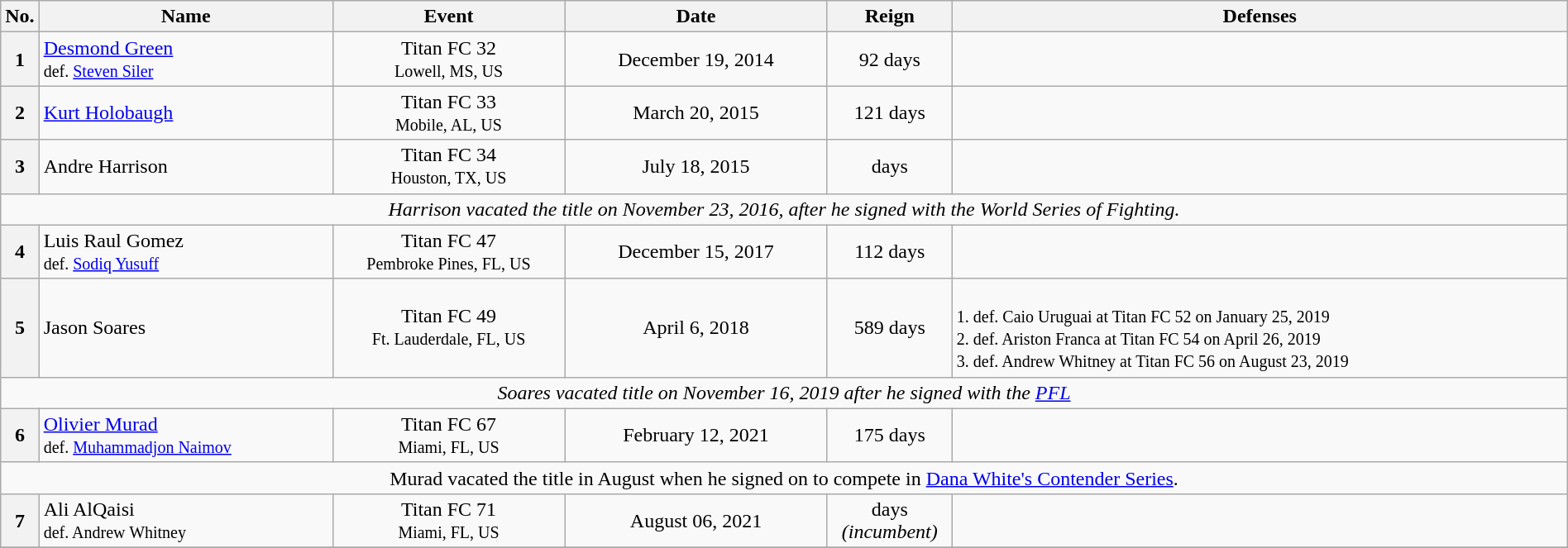<table class="wikitable" width=100%>
<tr>
<th width=1%>No.</th>
<th width=19%>Name</th>
<th width=15%>Event</th>
<th width=17%>Date</th>
<th width=8%>Reign</th>
<th width=40%>Defenses</th>
</tr>
<tr>
<th>1</th>
<td> <a href='#'>Desmond Green</a><small><br> def. <a href='#'>Steven Siler</a></small></td>
<td align=center>Titan FC 32 <br><small> Lowell, MS, US</small></td>
<td align=center>December 19, 2014</td>
<td align=center>92 days</td>
<td></td>
</tr>
<tr>
<th>2</th>
<td> <a href='#'>Kurt Holobaugh</a><small></small></td>
<td align=center>Titan FC 33 <br><small> Mobile, AL, US</small></td>
<td align=center>March 20, 2015</td>
<td align=center>121 days</td>
<td></td>
</tr>
<tr>
<th>3</th>
<td> Andre Harrison<small></small></td>
<td align=center>Titan FC 34 <br><small> Houston, TX, US</small></td>
<td align=center>July 18, 2015</td>
<td align=center> days<br></td>
<td></td>
</tr>
<tr>
<td align="center" colspan="6"><em>Harrison vacated the title on  November 23, 2016, after he signed with the World Series of Fighting.</em></td>
</tr>
<tr>
<th>4</th>
<td> Luis Raul Gomez<small><br> def. <a href='#'>Sodiq Yusuff</a></small></td>
<td align=center>Titan FC 47 <br><small> Pembroke Pines, FL, US</small></td>
<td align=center>December 15, 2017</td>
<td align=center>112 days</td>
<td></td>
</tr>
<tr>
<th>5</th>
<td> Jason Soares</td>
<td align=center>Titan FC 49 <br><small> Ft. Lauderdale, FL, US</small></td>
<td align=center>April 6, 2018</td>
<td align=center>589 days</td>
<td><br><small>1. def. Caio Uruguai at Titan FC 52 on January 25, 2019<br>
2. def. Ariston Franca at Titan FC 54 on April 26, 2019<br>
3. def. Andrew Whitney at Titan FC 56 on August 23, 2019</small></td>
</tr>
<tr>
<td align=center colspan="6"><em>Soares vacated title on November 16, 2019 after he signed with the <a href='#'>PFL</a></em></td>
</tr>
<tr>
<th>6</th>
<td> <a href='#'>Olivier Murad</a><small><br> def. <a href='#'>Muhammadjon Naimov</a></small></td>
<td align=center>Titan FC 67 <br><small> Miami, FL, US</small></td>
<td align=center>February 12, 2021</td>
<td align=center>175 days</td>
</tr>
<tr>
<td align=center colspan="6">Murad vacated the title in August when he signed on to compete in <a href='#'>Dana White's Contender Series</a>.</td>
</tr>
<tr>
<th>7</th>
<td> Ali AlQaisi<small><br> def. Andrew Whitney</small></td>
<td align=center>Titan FC 71 <br><small> Miami, FL, US</small></td>
<td align=center>August 06, 2021</td>
<td align=center> days<br><em>(incumbent)</em></td>
<td></td>
</tr>
<tr>
</tr>
</table>
